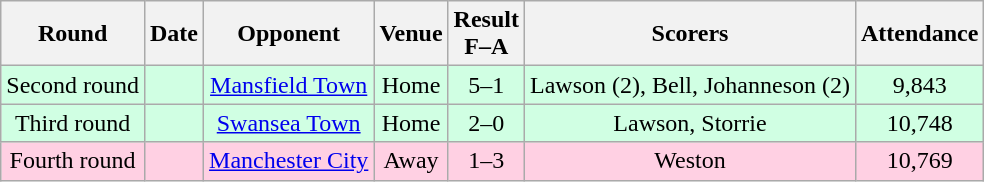<table class="wikitable sortable" style="text-align:center;">
<tr>
<th>Round</th>
<th>Date</th>
<th>Opponent</th>
<th>Venue</th>
<th>Result<br>F–A</th>
<th class=unsortable>Scorers</th>
<th>Attendance</th>
</tr>
<tr bgcolor="#d0ffe3">
<td>Second round</td>
<td></td>
<td><a href='#'>Mansfield Town</a></td>
<td>Home</td>
<td>5–1</td>
<td>Lawson (2), Bell, Johanneson (2)</td>
<td>9,843</td>
</tr>
<tr bgcolor="#d0ffe3">
<td>Third round</td>
<td></td>
<td><a href='#'>Swansea Town</a></td>
<td>Home</td>
<td>2–0</td>
<td>Lawson, Storrie</td>
<td>10,748</td>
</tr>
<tr bgcolor="#ffd0e3">
<td>Fourth round</td>
<td></td>
<td><a href='#'>Manchester City</a></td>
<td>Away</td>
<td>1–3</td>
<td>Weston</td>
<td>10,769</td>
</tr>
</table>
